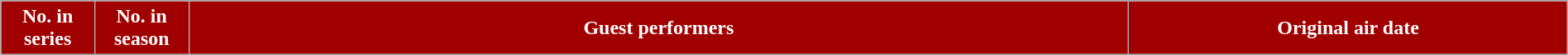<table class="wikitable plainrowheaders" style="width:100%;">
<tr style="color:white">
<th style="background:#A00000;" width="6%">No. in<br>series</th>
<th style="background:#A00000;" width="6%">No. in<br>season</th>
<th style="background:#A00000;" width="60%">Guest performers</th>
<th style="background:#A00000;" width="30%">Original air date<br>




</th>
</tr>
</table>
